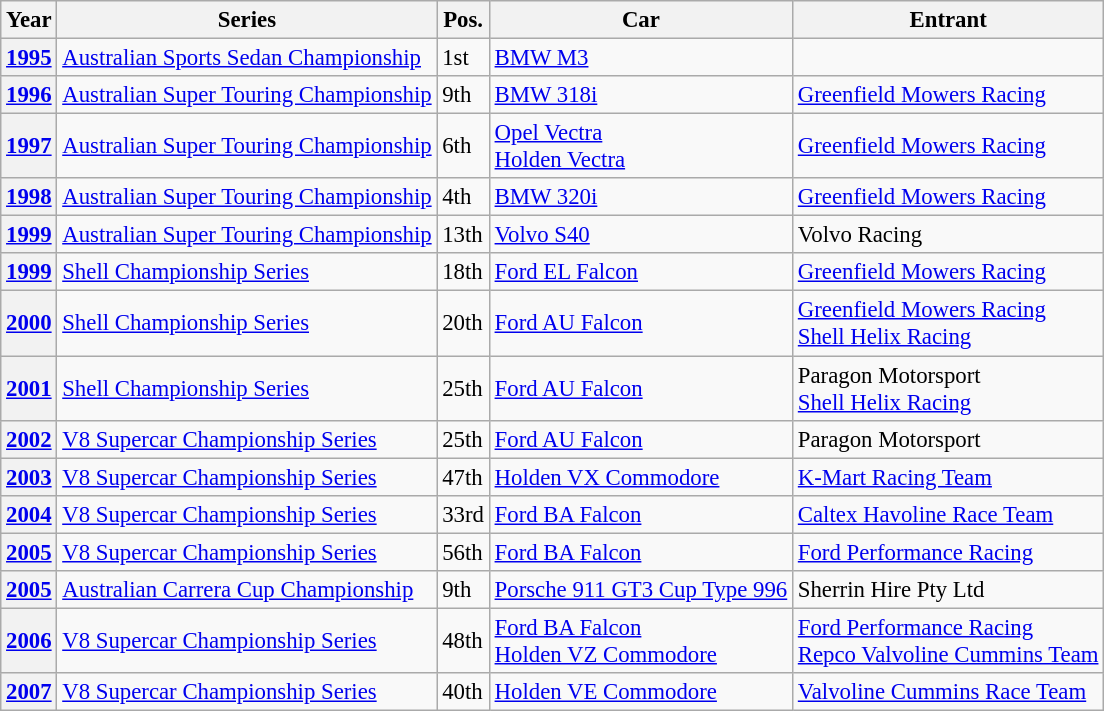<table class="wikitable" style="font-size: 95%;">
<tr>
<th>Year</th>
<th>Series</th>
<th>Pos.</th>
<th>Car</th>
<th>Entrant</th>
</tr>
<tr>
<th><a href='#'>1995</a></th>
<td><a href='#'>Australian Sports Sedan Championship</a></td>
<td>1st</td>
<td><a href='#'>BMW M3</a></td>
<td></td>
</tr>
<tr>
<th><a href='#'>1996</a></th>
<td><a href='#'>Australian Super Touring Championship</a></td>
<td>9th</td>
<td><a href='#'>BMW 318i</a></td>
<td><a href='#'>Greenfield Mowers Racing</a></td>
</tr>
<tr>
<th><a href='#'>1997</a></th>
<td><a href='#'>Australian Super Touring Championship</a></td>
<td>6th</td>
<td><a href='#'>Opel Vectra</a> <br> <a href='#'>Holden Vectra</a></td>
<td><a href='#'>Greenfield Mowers Racing</a></td>
</tr>
<tr>
<th><a href='#'>1998</a></th>
<td><a href='#'>Australian Super Touring Championship</a></td>
<td>4th</td>
<td><a href='#'>BMW 320i</a></td>
<td><a href='#'>Greenfield Mowers Racing</a></td>
</tr>
<tr>
<th><a href='#'>1999</a></th>
<td><a href='#'>Australian Super Touring Championship</a></td>
<td>13th</td>
<td><a href='#'>Volvo S40</a></td>
<td>Volvo Racing</td>
</tr>
<tr>
<th><a href='#'>1999</a></th>
<td><a href='#'>Shell Championship Series</a></td>
<td>18th</td>
<td><a href='#'>Ford EL Falcon</a></td>
<td><a href='#'>Greenfield Mowers Racing</a></td>
</tr>
<tr>
<th><a href='#'>2000</a></th>
<td><a href='#'>Shell Championship Series</a></td>
<td>20th</td>
<td><a href='#'>Ford AU Falcon</a></td>
<td><a href='#'>Greenfield Mowers Racing</a> <br> <a href='#'>Shell Helix Racing</a></td>
</tr>
<tr>
<th><a href='#'>2001</a></th>
<td><a href='#'>Shell Championship Series</a></td>
<td>25th</td>
<td><a href='#'>Ford AU Falcon</a></td>
<td>Paragon Motorsport <br> <a href='#'>Shell Helix Racing</a></td>
</tr>
<tr>
<th><a href='#'>2002</a></th>
<td><a href='#'>V8 Supercar Championship Series</a></td>
<td>25th</td>
<td><a href='#'>Ford AU Falcon</a></td>
<td>Paragon Motorsport</td>
</tr>
<tr>
<th><a href='#'>2003</a></th>
<td><a href='#'>V8 Supercar Championship Series</a></td>
<td>47th</td>
<td><a href='#'>Holden VX Commodore</a></td>
<td><a href='#'>K-Mart Racing Team</a></td>
</tr>
<tr>
<th><a href='#'>2004</a></th>
<td><a href='#'>V8 Supercar Championship Series</a></td>
<td>33rd</td>
<td><a href='#'>Ford BA Falcon</a></td>
<td><a href='#'>Caltex Havoline Race Team</a></td>
</tr>
<tr>
<th><a href='#'>2005</a></th>
<td><a href='#'>V8 Supercar Championship Series</a></td>
<td>56th</td>
<td><a href='#'>Ford BA Falcon</a></td>
<td><a href='#'>Ford Performance Racing</a></td>
</tr>
<tr>
<th><a href='#'>2005</a></th>
<td><a href='#'>Australian Carrera Cup Championship</a></td>
<td>9th</td>
<td><a href='#'>Porsche 911 GT3 Cup Type 996</a></td>
<td>Sherrin Hire Pty Ltd</td>
</tr>
<tr>
<th><a href='#'>2006</a></th>
<td><a href='#'>V8 Supercar Championship Series</a></td>
<td>48th</td>
<td><a href='#'>Ford BA Falcon</a> <br> <a href='#'>Holden VZ Commodore</a></td>
<td><a href='#'>Ford Performance Racing</a> <br> <a href='#'>Repco Valvoline Cummins Team</a></td>
</tr>
<tr>
<th><a href='#'>2007</a></th>
<td><a href='#'>V8 Supercar Championship Series</a></td>
<td>40th</td>
<td><a href='#'>Holden VE Commodore</a></td>
<td><a href='#'>Valvoline Cummins Race Team</a></td>
</tr>
</table>
